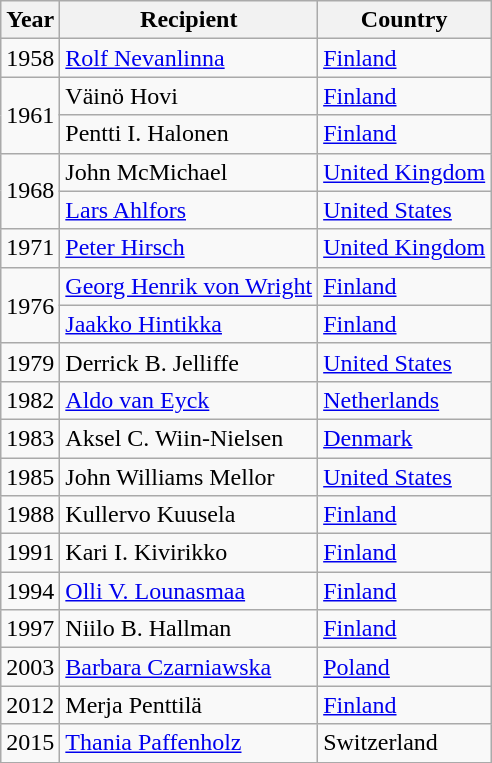<table class="wikitable sortable" style="margin-bottom: 10px;">
<tr>
<th>Year</th>
<th>Recipient</th>
<th>Country</th>
</tr>
<tr>
<td>1958</td>
<td><a href='#'>Rolf Nevanlinna</a></td>
<td><a href='#'>Finland</a></td>
</tr>
<tr>
<td rowspan="2">1961</td>
<td>Väinö Hovi</td>
<td><a href='#'>Finland</a></td>
</tr>
<tr>
<td>Pentti I. Halonen</td>
<td><a href='#'>Finland</a></td>
</tr>
<tr>
<td rowspan="2">1968</td>
<td>John McMichael</td>
<td><a href='#'>United Kingdom</a></td>
</tr>
<tr>
<td><a href='#'>Lars Ahlfors</a></td>
<td><a href='#'>United States</a></td>
</tr>
<tr>
<td>1971</td>
<td><a href='#'>Peter Hirsch</a></td>
<td><a href='#'>United Kingdom</a></td>
</tr>
<tr>
<td rowspan="2">1976</td>
<td><a href='#'>Georg Henrik von Wright</a></td>
<td><a href='#'>Finland</a></td>
</tr>
<tr>
<td><a href='#'>Jaakko Hintikka</a></td>
<td><a href='#'>Finland</a></td>
</tr>
<tr>
<td>1979</td>
<td>Derrick B. Jelliffe</td>
<td><a href='#'>United States</a></td>
</tr>
<tr>
<td>1982</td>
<td><a href='#'>Aldo van Eyck</a></td>
<td><a href='#'>Netherlands</a></td>
</tr>
<tr>
<td>1983</td>
<td>Aksel C. Wiin-Nielsen</td>
<td><a href='#'>Denmark</a></td>
</tr>
<tr>
<td>1985</td>
<td>John Williams Mellor</td>
<td><a href='#'>United States</a></td>
</tr>
<tr>
<td>1988</td>
<td>Kullervo Kuusela</td>
<td><a href='#'>Finland</a></td>
</tr>
<tr>
<td>1991</td>
<td>Kari I. Kivirikko</td>
<td><a href='#'>Finland</a></td>
</tr>
<tr>
<td>1994</td>
<td><a href='#'>Olli V. Lounasmaa</a></td>
<td><a href='#'>Finland</a></td>
</tr>
<tr>
<td>1997</td>
<td>Niilo B. Hallman</td>
<td><a href='#'>Finland</a></td>
</tr>
<tr>
<td>2003</td>
<td><a href='#'>Barbara Czarniawska</a></td>
<td><a href='#'>Poland</a></td>
</tr>
<tr>
<td>2012</td>
<td>Merja Penttilä</td>
<td><a href='#'>Finland</a></td>
</tr>
<tr>
<td>2015</td>
<td><a href='#'>Thania Paffenholz</a></td>
<td>Switzerland</td>
</tr>
</table>
